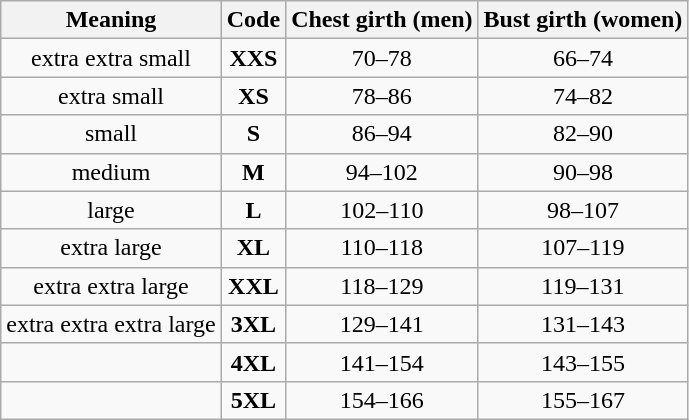<table class="wikitable">
<tr>
<th>Meaning</th>
<th>Code</th>
<th>Chest girth (men)</th>
<th>Bust girth (women)</th>
</tr>
<tr style="text-align:center;">
<td>extra extra small</td>
<td><strong>XXS</strong></td>
<td>70–78</td>
<td>66–74</td>
</tr>
<tr style="text-align:center;">
<td>extra small</td>
<td><strong>XS</strong></td>
<td>78–86</td>
<td>74–82</td>
</tr>
<tr style="text-align:center;">
<td>small</td>
<td><strong>S</strong></td>
<td>86–94</td>
<td>82–90</td>
</tr>
<tr style="text-align:center;">
<td>medium</td>
<td><strong>M</strong></td>
<td>94–102</td>
<td>90–98</td>
</tr>
<tr style="text-align:center;">
<td>large</td>
<td><strong>L</strong></td>
<td>102–110</td>
<td>98–107</td>
</tr>
<tr style="text-align:center;">
<td>extra large</td>
<td><strong>XL</strong></td>
<td>110–118</td>
<td>107–119</td>
</tr>
<tr style="text-align:center;">
<td>extra extra large</td>
<td><strong>XXL</strong></td>
<td>118–129</td>
<td>119–131</td>
</tr>
<tr style="text-align:center;">
<td>extra extra extra large</td>
<td><strong>3XL</strong></td>
<td>129–141</td>
<td>131–143</td>
</tr>
<tr style="text-align:center;">
<td></td>
<td><strong>4XL</strong></td>
<td>141–154</td>
<td>143–155</td>
</tr>
<tr style="text-align:center;">
<td></td>
<td><strong>5XL</strong></td>
<td>154–166</td>
<td>155–167</td>
</tr>
</table>
